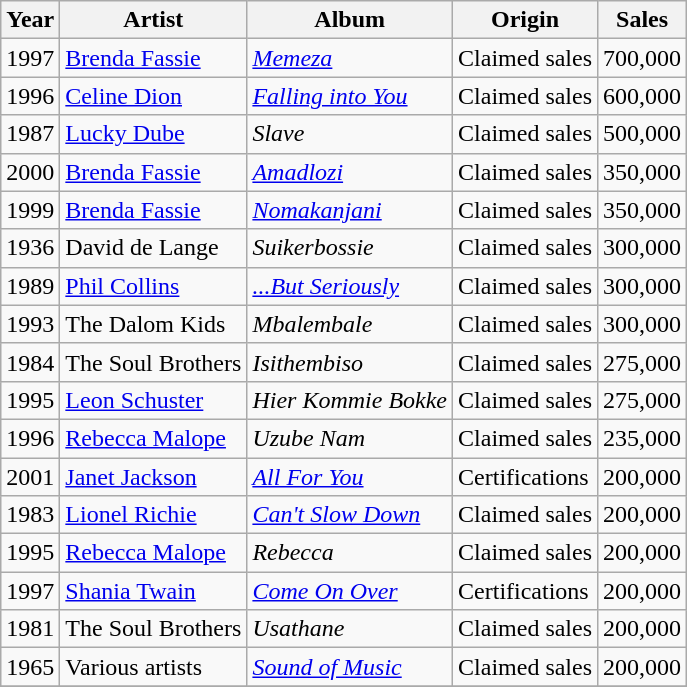<table class="wikitable">
<tr>
<th>Year</th>
<th>Artist</th>
<th>Album</th>
<th>Origin</th>
<th>Sales</th>
</tr>
<tr>
<td>1997</td>
<td><a href='#'>Brenda Fassie</a></td>
<td><em><a href='#'>Memeza</a></em></td>
<td>Claimed sales</td>
<td>700,000</td>
</tr>
<tr>
<td>1996</td>
<td><a href='#'>Celine Dion</a></td>
<td><em><a href='#'>Falling into You</a></em></td>
<td>Claimed sales</td>
<td>600,000</td>
</tr>
<tr>
<td>1987</td>
<td><a href='#'>Lucky Dube</a></td>
<td><em>Slave</em></td>
<td>Claimed sales</td>
<td>500,000</td>
</tr>
<tr>
<td>2000</td>
<td><a href='#'>Brenda Fassie</a></td>
<td><a href='#'><em>Amadlozi</em></a></td>
<td>Claimed sales</td>
<td>350,000</td>
</tr>
<tr>
<td>1999</td>
<td><a href='#'>Brenda Fassie</a></td>
<td><em><a href='#'>Nomakanjani</a></em></td>
<td>Claimed sales</td>
<td>350,000</td>
</tr>
<tr>
<td>1936</td>
<td>David de Lange</td>
<td><em>Suikerbossie</em></td>
<td>Claimed sales</td>
<td>300,000</td>
</tr>
<tr>
<td>1989</td>
<td><a href='#'>Phil Collins</a></td>
<td><em><a href='#'>...But Seriously</a></em></td>
<td>Claimed sales</td>
<td>300,000</td>
</tr>
<tr>
<td>1993</td>
<td>The Dalom Kids</td>
<td><em>Mbalembale</em></td>
<td>Claimed sales</td>
<td>300,000</td>
</tr>
<tr>
<td>1984</td>
<td>The Soul Brothers</td>
<td><em>Isithembiso</em></td>
<td>Claimed sales</td>
<td>275,000</td>
</tr>
<tr>
<td>1995</td>
<td><a href='#'>Leon Schuster</a></td>
<td><em>Hier Kommie Bokke</em></td>
<td>Claimed sales</td>
<td>275,000</td>
</tr>
<tr>
<td>1996</td>
<td><a href='#'>Rebecca Malope</a></td>
<td><em>Uzube Nam</em></td>
<td>Claimed sales</td>
<td>235,000</td>
</tr>
<tr>
<td>2001</td>
<td><a href='#'>Janet Jackson</a></td>
<td><a href='#'><em>All For You</em></a></td>
<td>Certifications</td>
<td>200,000</td>
</tr>
<tr>
<td>1983</td>
<td><a href='#'>Lionel Richie</a></td>
<td><a href='#'><em>Can't Slow Down</em></a></td>
<td>Claimed sales</td>
<td>200,000</td>
</tr>
<tr>
<td>1995</td>
<td><a href='#'>Rebecca Malope</a></td>
<td><em>Rebecca</em></td>
<td>Claimed sales</td>
<td>200,000</td>
</tr>
<tr>
<td>1997</td>
<td><a href='#'>Shania Twain</a></td>
<td><em><a href='#'>Come On Over</a></em></td>
<td>Certifications</td>
<td>200,000</td>
</tr>
<tr>
<td>1981</td>
<td>The Soul Brothers</td>
<td><em>Usathane</em></td>
<td>Claimed sales</td>
<td>200,000</td>
</tr>
<tr>
<td>1965</td>
<td>Various artists</td>
<td><a href='#'><em>Sound of Music</em></a></td>
<td>Claimed sales</td>
<td>200,000</td>
</tr>
<tr>
</tr>
</table>
